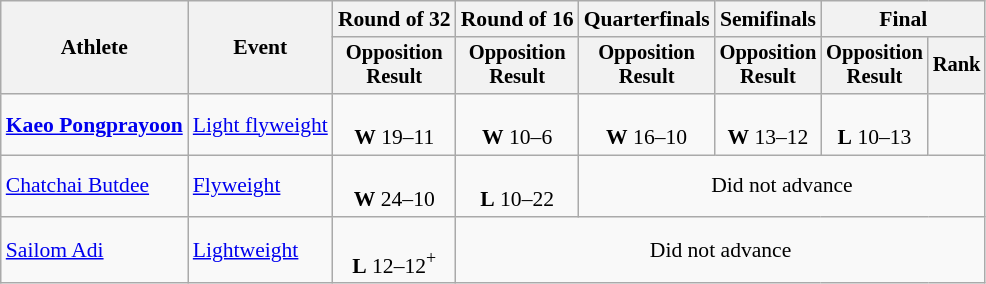<table class="wikitable" style="font-size:90%">
<tr>
<th rowspan="2">Athlete</th>
<th rowspan="2">Event</th>
<th>Round of 32</th>
<th>Round of 16</th>
<th>Quarterfinals</th>
<th>Semifinals</th>
<th colspan=2>Final</th>
</tr>
<tr style="font-size:95%">
<th>Opposition<br>Result</th>
<th>Opposition<br>Result</th>
<th>Opposition<br>Result</th>
<th>Opposition<br>Result</th>
<th>Opposition<br>Result</th>
<th>Rank</th>
</tr>
<tr align=center>
<td align=left><strong><a href='#'>Kaeo Pongprayoon</a></strong></td>
<td align=left><a href='#'>Light flyweight</a></td>
<td><br><strong>W</strong> 19–11</td>
<td><br><strong>W</strong> 10–6</td>
<td><br><strong>W</strong> 16–10</td>
<td><br><strong>W</strong> 13–12</td>
<td><br><strong>L</strong> 10–13</td>
<td></td>
</tr>
<tr align=center>
<td align=left><a href='#'>Chatchai Butdee</a></td>
<td align=left><a href='#'>Flyweight</a></td>
<td><br><strong>W</strong> 24–10</td>
<td><br><strong>L</strong> 10–22</td>
<td colspan=4>Did not advance</td>
</tr>
<tr align=center>
<td align=left><a href='#'>Sailom Adi</a></td>
<td align=left><a href='#'>Lightweight</a></td>
<td><br><strong>L</strong> 12–12<sup>+</sup></td>
<td colspan=5>Did not advance</td>
</tr>
</table>
